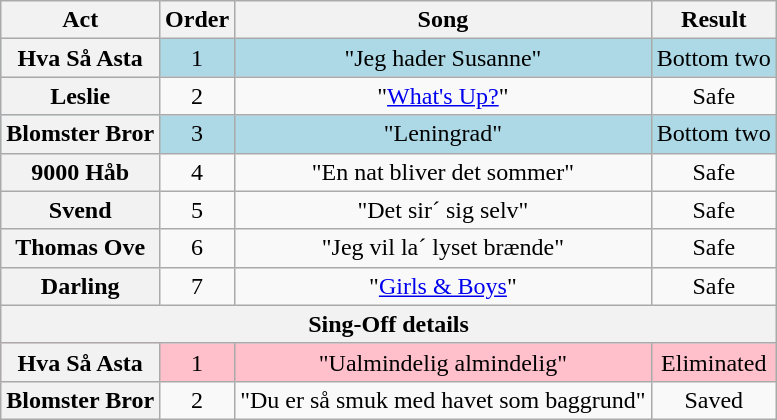<table class="wikitable plainrowheaders" style="text-align:center;">
<tr>
<th scope="col">Act</th>
<th scope="col">Order</th>
<th scope="col">Song</th>
<th scope="col">Result</th>
</tr>
<tr style="background:lightblue">
<th scope=row>Hva Så Asta</th>
<td>1</td>
<td>"Jeg hader Susanne"</td>
<td>Bottom two</td>
</tr>
<tr>
<th scope=row>Leslie</th>
<td>2</td>
<td>"<a href='#'>What's Up?</a>"</td>
<td>Safe</td>
</tr>
<tr style="background:lightblue">
<th scope=row>Blomster Bror</th>
<td>3</td>
<td>"Leningrad"</td>
<td>Bottom two</td>
</tr>
<tr>
<th scope=row>9000 Håb</th>
<td>4</td>
<td>"En nat bliver det sommer"</td>
<td>Safe</td>
</tr>
<tr>
<th scope=row>Svend</th>
<td>5</td>
<td>"Det sir´ sig selv"</td>
<td>Safe</td>
</tr>
<tr>
<th scope=row>Thomas Ove</th>
<td>6</td>
<td>"Jeg vil la´ lyset brænde"</td>
<td>Safe</td>
</tr>
<tr>
<th scope=row>Darling</th>
<td>7</td>
<td>"<a href='#'>Girls & Boys</a>"</td>
<td>Safe</td>
</tr>
<tr>
<th colspan="4">Sing-Off details</th>
</tr>
<tr style="background:pink">
<th scope="row">Hva Så Asta</th>
<td>1</td>
<td>"Ualmindelig almindelig"</td>
<td>Eliminated</td>
</tr>
<tr>
<th scope="row">Blomster Bror</th>
<td>2</td>
<td>"Du er så smuk med havet som baggrund"</td>
<td>Saved</td>
</tr>
</table>
